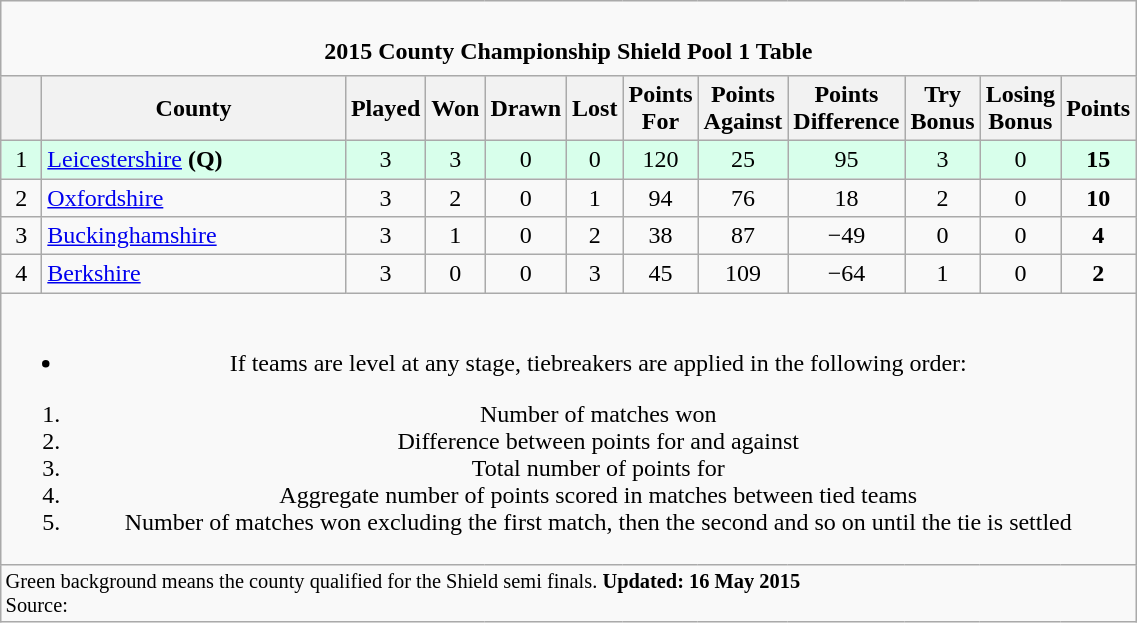<table class="wikitable" style="text-align: center;">
<tr>
<td colspan="15" cellpadding="0" cellspacing="0"><br><table border="0" width="100%" cellpadding="0" cellspacing="0">
<tr>
<td width=20% style="border:0px"></td>
<td style="border:0px"><strong>2015 County Championship Shield Pool 1 Table</strong></td>
<td width=20% style="border:0px" align=right></td>
</tr>
</table>
</td>
</tr>
<tr>
<th bgcolor="#efefef" width="20"></th>
<th bgcolor="#efefef" width="195">County</th>
<th bgcolor="#efefef" width="20">Played</th>
<th bgcolor="#efefef" width="20">Won</th>
<th bgcolor="#efefef" width="20">Drawn</th>
<th bgcolor="#efefef" width="20">Lost</th>
<th bgcolor="#efefef" width="20">Points For</th>
<th bgcolor="#efefef" width="20">Points Against</th>
<th bgcolor="#efefef" width="20">Points Difference</th>
<th bgcolor="#efefef" width="20">Try Bonus</th>
<th bgcolor="#efefef" width="20">Losing Bonus</th>
<th bgcolor="#efefef" width="20">Points</th>
</tr>
<tr bgcolor=#d8ffeb align=center>
<td>1</td>
<td style="text-align:left;"><a href='#'>Leicestershire</a> <strong>(Q)</strong></td>
<td>3</td>
<td>3</td>
<td>0</td>
<td>0</td>
<td>120</td>
<td>25</td>
<td>95</td>
<td>3</td>
<td>0</td>
<td><strong>15</strong></td>
</tr>
<tr>
<td>2</td>
<td style="text-align:left;"><a href='#'>Oxfordshire</a></td>
<td>3</td>
<td>2</td>
<td>0</td>
<td>1</td>
<td>94</td>
<td>76</td>
<td>18</td>
<td>2</td>
<td>0</td>
<td><strong>10</strong></td>
</tr>
<tr>
<td>3</td>
<td style="text-align:left;"><a href='#'>Buckinghamshire</a></td>
<td>3</td>
<td>1</td>
<td>0</td>
<td>2</td>
<td>38</td>
<td>87</td>
<td>−49</td>
<td>0</td>
<td>0</td>
<td><strong>4</strong></td>
</tr>
<tr>
<td>4</td>
<td style="text-align:left;"><a href='#'>Berkshire</a></td>
<td>3</td>
<td>0</td>
<td>0</td>
<td>3</td>
<td>45</td>
<td>109</td>
<td>−64</td>
<td>1</td>
<td>0</td>
<td><strong>2</strong></td>
</tr>
<tr>
<td colspan="15"><br><ul><li>If teams are level at any stage, tiebreakers are applied in the following order:</li></ul><ol><li>Number of matches won</li><li>Difference between points for and against</li><li>Total number of points for</li><li>Aggregate number of points scored in matches between tied teams</li><li>Number of matches won excluding the first match, then the second and so on until the tie is settled</li></ol></td>
</tr>
<tr | style="text-align:left;" |>
<td colspan="15" style="border:0px;font-size:85%;"><span>Green background</span> means the county qualified for the Shield semi finals. <strong>Updated: 16 May 2015</strong><br>Source: </td>
</tr>
</table>
